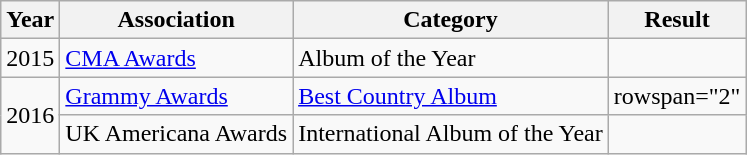<table class="wikitable plainrowheaders">
<tr>
<th>Year</th>
<th>Association</th>
<th>Category</th>
<th>Result</th>
</tr>
<tr>
<td rowspan="1">2015</td>
<td rowspan="1"><a href='#'>CMA Awards</a></td>
<td>Album of the Year</td>
<td></td>
</tr>
<tr>
<td rowspan="2">2016</td>
<td rowspan="1"><a href='#'>Grammy Awards</a></td>
<td><a href='#'>Best Country Album</a></td>
<td>rowspan="2" </td>
</tr>
<tr>
<td>UK Americana Awards</td>
<td>International Album of the Year</td>
</tr>
</table>
